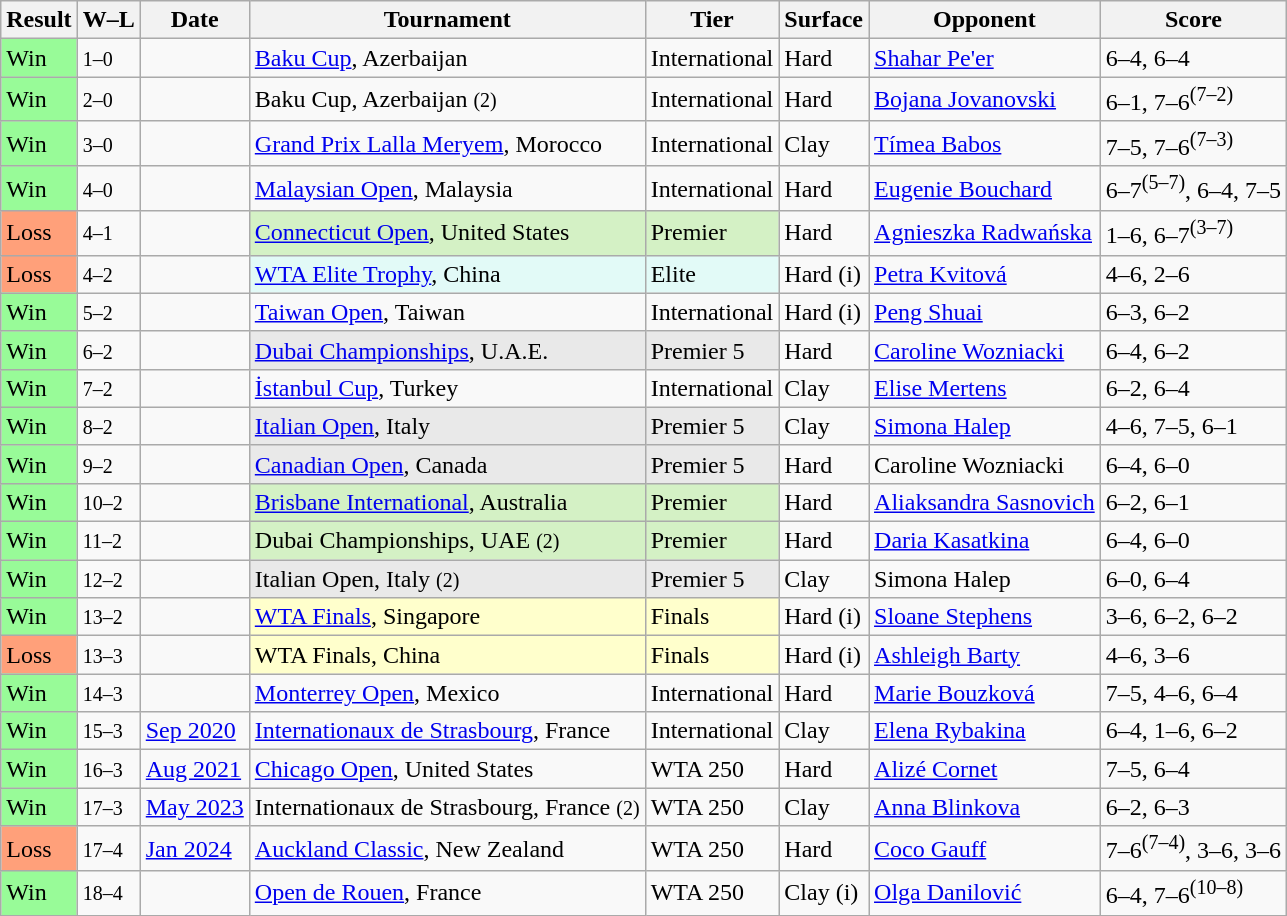<table class="sortable wikitable nowrap">
<tr>
<th>Result</th>
<th class="unsortable">W–L</th>
<th>Date</th>
<th>Tournament</th>
<th>Tier</th>
<th>Surface</th>
<th>Opponent</th>
<th class="unsortable">Score</th>
</tr>
<tr>
<td bgcolor=98fb98>Win</td>
<td><small>1–0</small></td>
<td><a href='#'></a></td>
<td><a href='#'>Baku Cup</a>, Azerbaijan</td>
<td>International</td>
<td>Hard</td>
<td> <a href='#'>Shahar Pe'er</a></td>
<td>6–4, 6–4</td>
</tr>
<tr>
<td bgcolor=98fb98>Win</td>
<td><small>2–0</small></td>
<td><a href='#'></a></td>
<td>Baku Cup, Azerbaijan <small>(2)</small></td>
<td>International</td>
<td>Hard</td>
<td> <a href='#'>Bojana Jovanovski</a></td>
<td>6–1, 7–6<sup>(7–2)</sup></td>
</tr>
<tr>
<td bgcolor=98fb98>Win</td>
<td><small>3–0</small></td>
<td><a href='#'></a></td>
<td><a href='#'>Grand Prix Lalla Meryem</a>, Morocco</td>
<td>International</td>
<td>Clay</td>
<td> <a href='#'>Tímea Babos</a></td>
<td>7–5, 7–6<sup>(7–3)</sup></td>
</tr>
<tr>
<td bgcolor=98fb98>Win</td>
<td><small>4–0</small></td>
<td><a href='#'></a></td>
<td><a href='#'>Malaysian Open</a>, Malaysia</td>
<td>International</td>
<td>Hard</td>
<td> <a href='#'>Eugenie Bouchard</a></td>
<td>6–7<sup>(5–7)</sup>, 6–4, 7–5</td>
</tr>
<tr>
<td bgcolor=ffa07a>Loss</td>
<td><small>4–1</small></td>
<td><a href='#'></a></td>
<td bgcolor=d4f1c5><a href='#'>Connecticut Open</a>, United States</td>
<td bgcolor=d4f1c5>Premier</td>
<td>Hard</td>
<td> <a href='#'>Agnieszka Radwańska</a></td>
<td>1–6, 6–7<sup>(3–7)</sup></td>
</tr>
<tr>
<td bgcolor=ffa07a>Loss</td>
<td><small>4–2</small></td>
<td><a href='#'></a></td>
<td bgcolor=e2faf7><a href='#'>WTA Elite Trophy</a>, China</td>
<td bgcolor=e2faf7>Elite</td>
<td>Hard (i)</td>
<td> <a href='#'>Petra Kvitová</a></td>
<td>4–6, 2–6</td>
</tr>
<tr>
<td bgcolor=98fb98>Win</td>
<td><small>5–2</small></td>
<td><a href='#'></a></td>
<td><a href='#'>Taiwan Open</a>, Taiwan</td>
<td>International</td>
<td>Hard (i)</td>
<td> <a href='#'>Peng Shuai</a></td>
<td>6–3, 6–2</td>
</tr>
<tr>
<td bgcolor=98fb98>Win</td>
<td><small>6–2</small></td>
<td><a href='#'></a></td>
<td bgcolor=e9e9e9><a href='#'>Dubai Championships</a>, U.A.E.</td>
<td bgcolor=e9e9e9>Premier 5</td>
<td>Hard</td>
<td> <a href='#'>Caroline Wozniacki</a></td>
<td>6–4, 6–2</td>
</tr>
<tr>
<td bgcolor=98fb98>Win</td>
<td><small>7–2</small></td>
<td><a href='#'></a></td>
<td><a href='#'>İstanbul Cup</a>, Turkey</td>
<td>International</td>
<td>Clay</td>
<td> <a href='#'>Elise Mertens</a></td>
<td>6–2, 6–4</td>
</tr>
<tr>
<td bgcolor=98fb98>Win</td>
<td><small>8–2</small></td>
<td><a href='#'></a></td>
<td bgcolor=e9e9e9><a href='#'>Italian Open</a>, Italy</td>
<td bgcolor=e9e9e9>Premier 5</td>
<td>Clay</td>
<td> <a href='#'>Simona Halep</a></td>
<td>4–6, 7–5, 6–1</td>
</tr>
<tr>
<td bgcolor=98fb98>Win</td>
<td><small>9–2</small></td>
<td><a href='#'></a></td>
<td bgcolor=e9e9e9><a href='#'>Canadian Open</a>, Canada</td>
<td bgcolor=e9e9e9>Premier 5</td>
<td>Hard</td>
<td> Caroline Wozniacki</td>
<td>6–4, 6–0</td>
</tr>
<tr>
<td bgcolor=98fb98>Win</td>
<td><small>10–2</small></td>
<td><a href='#'></a></td>
<td bgcolor=d4f1c5><a href='#'>Brisbane International</a>, Australia</td>
<td bgcolor=d4f1c5>Premier</td>
<td>Hard</td>
<td> <a href='#'>Aliaksandra Sasnovich</a></td>
<td>6–2, 6–1</td>
</tr>
<tr>
<td bgcolor=98fb98>Win</td>
<td><small>11–2</small></td>
<td><a href='#'></a></td>
<td bgcolor=d4f1c5>Dubai Championships, UAE <small>(2)</small></td>
<td bgcolor=d4f1c5>Premier</td>
<td>Hard</td>
<td> <a href='#'>Daria Kasatkina</a></td>
<td>6–4, 6–0</td>
</tr>
<tr>
<td bgcolor=98fb98>Win</td>
<td><small>12–2</small></td>
<td><a href='#'></a></td>
<td bgcolor=e9e9e9>Italian Open, Italy <small>(2)</small></td>
<td bgcolor=e9e9e9>Premier 5</td>
<td>Clay</td>
<td> Simona Halep</td>
<td>6–0, 6–4</td>
</tr>
<tr>
<td bgcolor=98fb98>Win</td>
<td><small>13–2</small></td>
<td><a href='#'></a></td>
<td bgcolor=ffffcc><a href='#'>WTA Finals</a>, Singapore</td>
<td bgcolor=ffffcc>Finals</td>
<td>Hard (i)</td>
<td> <a href='#'>Sloane Stephens</a></td>
<td>3–6, 6–2, 6–2</td>
</tr>
<tr>
<td bgcolor=ffa07a>Loss</td>
<td><small>13–3</small></td>
<td><a href='#'></a></td>
<td bgcolor=ffffcc>WTA Finals, China</td>
<td bgcolor=ffffcc>Finals</td>
<td>Hard (i)</td>
<td> <a href='#'>Ashleigh Barty</a></td>
<td>4–6, 3–6</td>
</tr>
<tr>
<td bgcolor=98fb98>Win</td>
<td><small>14–3</small></td>
<td><a href='#'></a></td>
<td><a href='#'>Monterrey Open</a>, Mexico</td>
<td>International</td>
<td>Hard</td>
<td> <a href='#'>Marie Bouzková</a></td>
<td>7–5, 4–6, 6–4</td>
</tr>
<tr>
<td bgcolor=98fb98>Win</td>
<td><small>15–3</small></td>
<td><a href='#'>Sep 2020</a></td>
<td><a href='#'>Internationaux de Strasbourg</a>, France</td>
<td>International</td>
<td>Clay</td>
<td> <a href='#'>Elena Rybakina</a></td>
<td>6–4, 1–6, 6–2</td>
</tr>
<tr>
<td bgcolor=98fb98>Win</td>
<td><small>16–3</small></td>
<td><a href='#'>Aug 2021</a></td>
<td><a href='#'>Chicago Open</a>, United States</td>
<td>WTA 250</td>
<td>Hard</td>
<td> <a href='#'>Alizé Cornet</a></td>
<td>7–5, 6–4</td>
</tr>
<tr>
<td bgcolor=98fb98>Win</td>
<td><small>17–3</small></td>
<td><a href='#'>May 2023</a></td>
<td>Internationaux de Strasbourg, France <small>(2)</small></td>
<td>WTA 250</td>
<td>Clay</td>
<td> <a href='#'>Anna Blinkova</a></td>
<td>6–2, 6–3</td>
</tr>
<tr>
<td bgcolor=ffa07a>Loss</td>
<td><small>17–4</small></td>
<td><a href='#'>Jan 2024</a></td>
<td><a href='#'>Auckland Classic</a>, New Zealand</td>
<td>WTA 250</td>
<td>Hard</td>
<td> <a href='#'>Coco Gauff</a></td>
<td>7–6<sup>(7–4)</sup>, 3–6, 3–6</td>
</tr>
<tr>
<td bgcolor=98fb98>Win</td>
<td><small>18–4</small></td>
<td><a href='#'></a></td>
<td><a href='#'>Open de Rouen</a>, France</td>
<td>WTA 250</td>
<td>Clay (i)</td>
<td> <a href='#'>Olga Danilović</a></td>
<td>6–4, 7–6<sup>(10–8)</sup></td>
</tr>
</table>
